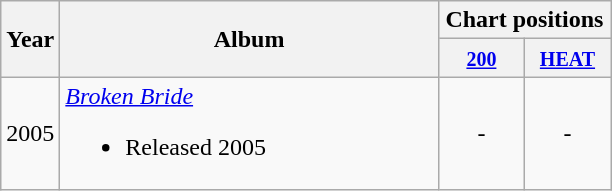<table class="wikitable">
<tr>
<th style="width:18px;" rowspan="2">Year</th>
<th style="width:245px;" rowspan="2">Album</th>
<th colspan="2">Chart positions</th>
</tr>
<tr>
<th style="width:50px;"><small><a href='#'>200</a></small></th>
<th style="width:50px;"><small><a href='#'>HEAT</a></small></th>
</tr>
<tr>
<td>2005</td>
<td><em><a href='#'>Broken Bride</a></em><br><ul><li>Released 2005</li></ul></td>
<td style="text-align:center;">-</td>
<td style="text-align:center;">-</td>
</tr>
</table>
